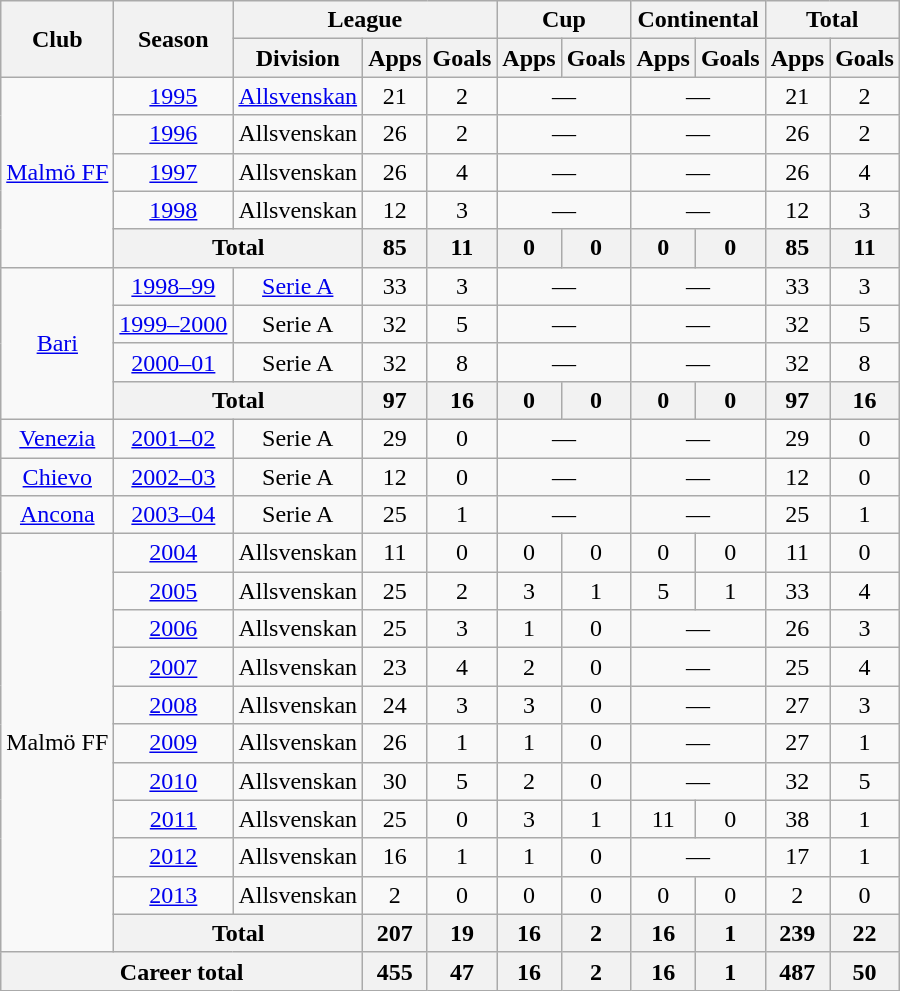<table class="wikitable" style="text-align:center">
<tr>
<th rowspan="2">Club</th>
<th rowspan="2">Season</th>
<th colspan="3">League</th>
<th colspan="2">Cup</th>
<th colspan="2">Continental</th>
<th colspan="2">Total</th>
</tr>
<tr>
<th>Division</th>
<th>Apps</th>
<th>Goals</th>
<th>Apps</th>
<th>Goals</th>
<th>Apps</th>
<th>Goals</th>
<th>Apps</th>
<th>Goals</th>
</tr>
<tr>
<td rowspan="5"><a href='#'>Malmö FF</a></td>
<td><a href='#'>1995</a></td>
<td><a href='#'>Allsvenskan</a></td>
<td>21</td>
<td>2</td>
<td colspan="2">—</td>
<td colspan="2">—</td>
<td>21</td>
<td>2</td>
</tr>
<tr>
<td><a href='#'>1996</a></td>
<td>Allsvenskan</td>
<td>26</td>
<td>2</td>
<td colspan="2">—</td>
<td colspan="2">—</td>
<td>26</td>
<td>2</td>
</tr>
<tr>
<td><a href='#'>1997</a></td>
<td>Allsvenskan</td>
<td>26</td>
<td>4</td>
<td colspan="2">—</td>
<td colspan="2">—</td>
<td>26</td>
<td>4</td>
</tr>
<tr>
<td><a href='#'>1998</a></td>
<td>Allsvenskan</td>
<td>12</td>
<td>3</td>
<td colspan="2">—</td>
<td colspan="2">—</td>
<td>12</td>
<td>3</td>
</tr>
<tr>
<th colspan="2">Total</th>
<th>85</th>
<th>11</th>
<th>0</th>
<th>0</th>
<th>0</th>
<th>0</th>
<th>85</th>
<th>11</th>
</tr>
<tr>
<td rowspan="4"><a href='#'>Bari</a></td>
<td><a href='#'>1998–99</a></td>
<td><a href='#'>Serie A</a></td>
<td>33</td>
<td>3</td>
<td colspan="2">—</td>
<td colspan="2">—</td>
<td>33</td>
<td>3</td>
</tr>
<tr>
<td><a href='#'>1999–2000</a></td>
<td>Serie A</td>
<td>32</td>
<td>5</td>
<td colspan="2">—</td>
<td colspan="2">—</td>
<td>32</td>
<td>5</td>
</tr>
<tr>
<td><a href='#'>2000–01</a></td>
<td>Serie A</td>
<td>32</td>
<td>8</td>
<td colspan="2">—</td>
<td colspan="2">—</td>
<td>32</td>
<td>8</td>
</tr>
<tr>
<th colspan="2">Total</th>
<th>97</th>
<th>16</th>
<th>0</th>
<th>0</th>
<th>0</th>
<th>0</th>
<th>97</th>
<th>16</th>
</tr>
<tr>
<td><a href='#'>Venezia</a></td>
<td><a href='#'>2001–02</a></td>
<td>Serie A</td>
<td>29</td>
<td>0</td>
<td colspan="2">—</td>
<td colspan="2">—</td>
<td>29</td>
<td>0</td>
</tr>
<tr>
<td><a href='#'>Chievo</a></td>
<td><a href='#'>2002–03</a></td>
<td>Serie A</td>
<td>12</td>
<td>0</td>
<td colspan="2">—</td>
<td colspan="2">—</td>
<td>12</td>
<td>0</td>
</tr>
<tr>
<td><a href='#'>Ancona</a></td>
<td><a href='#'>2003–04</a></td>
<td>Serie A</td>
<td>25</td>
<td>1</td>
<td colspan="2">—</td>
<td colspan="2">—</td>
<td>25</td>
<td>1</td>
</tr>
<tr>
<td rowspan="11">Malmö FF</td>
<td><a href='#'>2004</a></td>
<td>Allsvenskan</td>
<td>11</td>
<td>0</td>
<td>0</td>
<td>0</td>
<td>0</td>
<td>0</td>
<td>11</td>
<td>0</td>
</tr>
<tr>
<td><a href='#'>2005</a></td>
<td>Allsvenskan</td>
<td>25</td>
<td>2</td>
<td>3</td>
<td>1</td>
<td>5</td>
<td>1</td>
<td>33</td>
<td>4</td>
</tr>
<tr>
<td><a href='#'>2006</a></td>
<td>Allsvenskan</td>
<td>25</td>
<td>3</td>
<td>1</td>
<td>0</td>
<td colspan="2">—</td>
<td>26</td>
<td>3</td>
</tr>
<tr>
<td><a href='#'>2007</a></td>
<td>Allsvenskan</td>
<td>23</td>
<td>4</td>
<td>2</td>
<td>0</td>
<td colspan="2">—</td>
<td>25</td>
<td>4</td>
</tr>
<tr>
<td><a href='#'>2008</a></td>
<td>Allsvenskan</td>
<td>24</td>
<td>3</td>
<td>3</td>
<td>0</td>
<td colspan="2">—</td>
<td>27</td>
<td>3</td>
</tr>
<tr>
<td><a href='#'>2009</a></td>
<td>Allsvenskan</td>
<td>26</td>
<td>1</td>
<td>1</td>
<td>0</td>
<td colspan="2">—</td>
<td>27</td>
<td>1</td>
</tr>
<tr>
<td><a href='#'>2010</a></td>
<td>Allsvenskan</td>
<td>30</td>
<td>5</td>
<td>2</td>
<td>0</td>
<td colspan="2">—</td>
<td>32</td>
<td>5</td>
</tr>
<tr>
<td><a href='#'>2011</a></td>
<td>Allsvenskan</td>
<td>25</td>
<td>0</td>
<td>3</td>
<td>1</td>
<td>11</td>
<td>0</td>
<td>38</td>
<td>1</td>
</tr>
<tr>
<td><a href='#'>2012</a></td>
<td>Allsvenskan</td>
<td>16</td>
<td>1</td>
<td>1</td>
<td>0</td>
<td colspan="2">—</td>
<td>17</td>
<td>1</td>
</tr>
<tr>
<td><a href='#'>2013</a></td>
<td>Allsvenskan</td>
<td>2</td>
<td>0</td>
<td>0</td>
<td>0</td>
<td>0</td>
<td>0</td>
<td>2</td>
<td>0</td>
</tr>
<tr>
<th colspan="2">Total</th>
<th>207</th>
<th>19</th>
<th>16</th>
<th>2</th>
<th>16</th>
<th>1</th>
<th>239</th>
<th>22</th>
</tr>
<tr>
<th colspan="3">Career total</th>
<th>455</th>
<th>47</th>
<th>16</th>
<th>2</th>
<th>16</th>
<th>1</th>
<th>487</th>
<th>50</th>
</tr>
</table>
